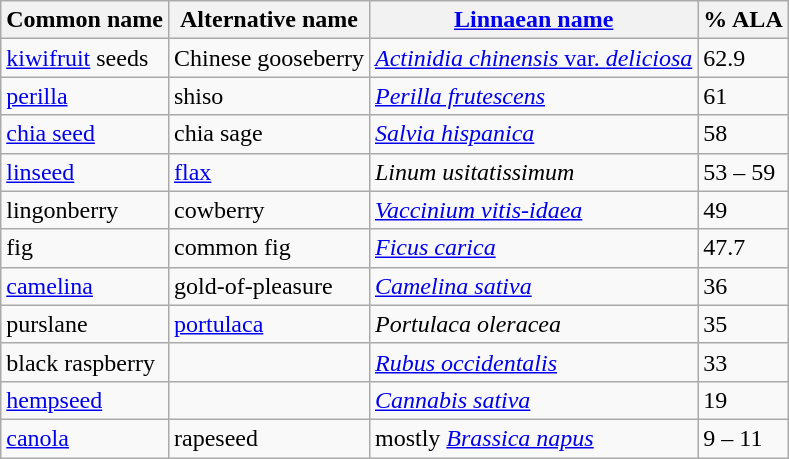<table class="wikitable">
<tr>
<th>Common name</th>
<th>Alternative name</th>
<th><a href='#'>Linnaean name</a></th>
<th>% ALA</th>
</tr>
<tr>
<td><a href='#'>kiwifruit</a> seeds</td>
<td>Chinese gooseberry</td>
<td><a href='#'><em>Actinidia chinensis</em> var. <em>deliciosa</em></a></td>
<td>62.9</td>
</tr>
<tr>
<td><a href='#'>perilla</a></td>
<td>shiso</td>
<td><em><a href='#'>Perilla frutescens</a></em></td>
<td>61</td>
</tr>
<tr>
<td><a href='#'>chia seed</a></td>
<td>chia sage</td>
<td><em><a href='#'>Salvia hispanica</a></em></td>
<td>58</td>
</tr>
<tr>
<td><a href='#'>linseed</a></td>
<td><a href='#'>flax</a></td>
<td><em>Linum usitatissimum</em></td>
<td>53 – 59</td>
</tr>
<tr>
<td>lingonberry</td>
<td>cowberry</td>
<td><em><a href='#'>Vaccinium vitis-idaea</a></em></td>
<td>49</td>
</tr>
<tr>
<td>fig</td>
<td>common fig</td>
<td><em><a href='#'>Ficus carica</a></em></td>
<td>47.7</td>
</tr>
<tr>
<td><a href='#'>camelina</a></td>
<td>gold-of-pleasure</td>
<td><em><a href='#'>Camelina sativa</a></em></td>
<td>36</td>
</tr>
<tr>
<td>purslane</td>
<td><a href='#'>portulaca</a></td>
<td><em>Portulaca oleracea</em></td>
<td>35</td>
</tr>
<tr>
<td>black raspberry</td>
<td></td>
<td><em><a href='#'>Rubus occidentalis</a></em></td>
<td>33</td>
</tr>
<tr>
<td><a href='#'>hempseed</a></td>
<td></td>
<td><em><a href='#'>Cannabis sativa</a></em></td>
<td>19</td>
</tr>
<tr>
<td><a href='#'>canola</a></td>
<td>rapeseed</td>
<td>mostly <em><a href='#'>Brassica napus</a></em></td>
<td>9 – 11</td>
</tr>
</table>
